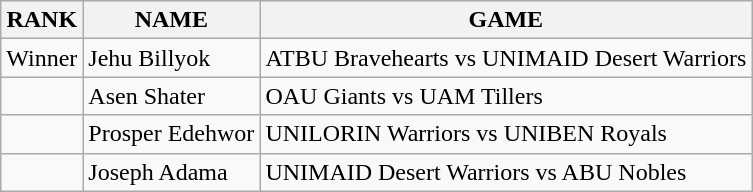<table class="wikitable">
<tr>
<th>RANK</th>
<th>NAME</th>
<th>GAME</th>
</tr>
<tr>
<td>Winner</td>
<td>Jehu Billyok</td>
<td>ATBU Bravehearts vs UNIMAID Desert Warriors</td>
</tr>
<tr>
<td></td>
<td>Asen Shater</td>
<td>OAU Giants vs UAM Tillers</td>
</tr>
<tr>
<td></td>
<td>Prosper Edehwor</td>
<td>UNILORIN Warriors vs UNIBEN Royals</td>
</tr>
<tr>
<td></td>
<td>Joseph Adama</td>
<td>UNIMAID Desert Warriors vs ABU Nobles</td>
</tr>
</table>
